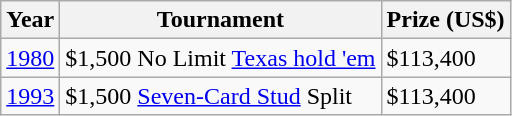<table class="wikitable">
<tr>
<th>Year</th>
<th>Tournament</th>
<th>Prize (US$)</th>
</tr>
<tr>
<td><a href='#'>1980</a></td>
<td>$1,500 No Limit <a href='#'>Texas hold 'em</a></td>
<td>$113,400</td>
</tr>
<tr>
<td><a href='#'>1993</a></td>
<td>$1,500 <a href='#'>Seven-Card Stud</a> Split</td>
<td>$113,400</td>
</tr>
</table>
